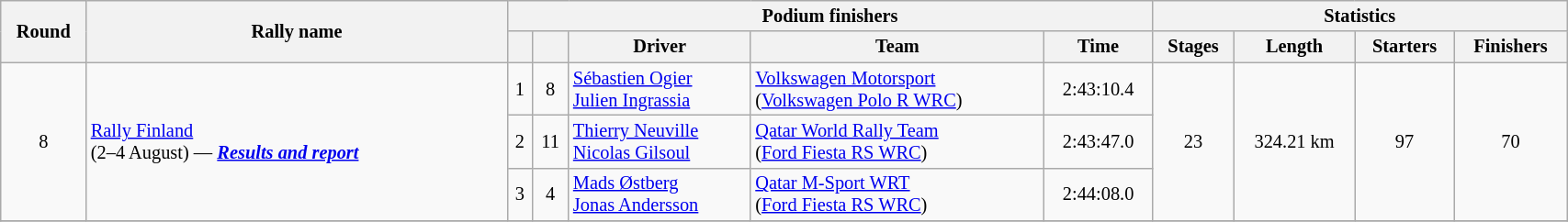<table class="wikitable" width=90% style="font-size:85%;">
<tr>
<th rowspan=2>Round</th>
<th style="width:22em" rowspan=2>Rally name</th>
<th colspan=5>Podium finishers</th>
<th colspan=4>Statistics</th>
</tr>
<tr>
<th></th>
<th></th>
<th>Driver</th>
<th>Team</th>
<th>Time</th>
<th>Stages</th>
<th>Length</th>
<th>Starters</th>
<th>Finishers</th>
</tr>
<tr>
<td rowspan=3 align=center>8</td>
<td rowspan=3 nowrap> <a href='#'>Rally Finland</a><br>(2–4 August) — <strong><em><a href='#'>Results and report</a></em></strong></td>
<td align=center>1</td>
<td align=center>8</td>
<td nowrap> <a href='#'>Sébastien Ogier</a><br> <a href='#'>Julien Ingrassia</a></td>
<td nowrap> <a href='#'>Volkswagen Motorsport</a><br> (<a href='#'>Volkswagen Polo R WRC</a>)</td>
<td align=center>2:43:10.4</td>
<td rowspan=3 align=center>23</td>
<td rowspan=3 align=center>324.21 km</td>
<td rowspan=3 align=center>97</td>
<td rowspan=3 align=center>70</td>
</tr>
<tr>
<td align=center>2</td>
<td align=center>11</td>
<td nowrap> <a href='#'>Thierry Neuville</a><br> <a href='#'>Nicolas Gilsoul</a></td>
<td nowrap> <a href='#'>Qatar World Rally Team</a><br> (<a href='#'>Ford Fiesta RS WRC</a>)</td>
<td align=center>2:43:47.0</td>
</tr>
<tr>
<td align=center>3</td>
<td align=center>4</td>
<td nowrap> <a href='#'>Mads Østberg</a><br> <a href='#'>Jonas Andersson</a></td>
<td nowrap> <a href='#'>Qatar M-Sport WRT</a><br> (<a href='#'>Ford Fiesta RS WRC</a>)</td>
<td align=center>2:44:08.0</td>
</tr>
<tr>
</tr>
</table>
